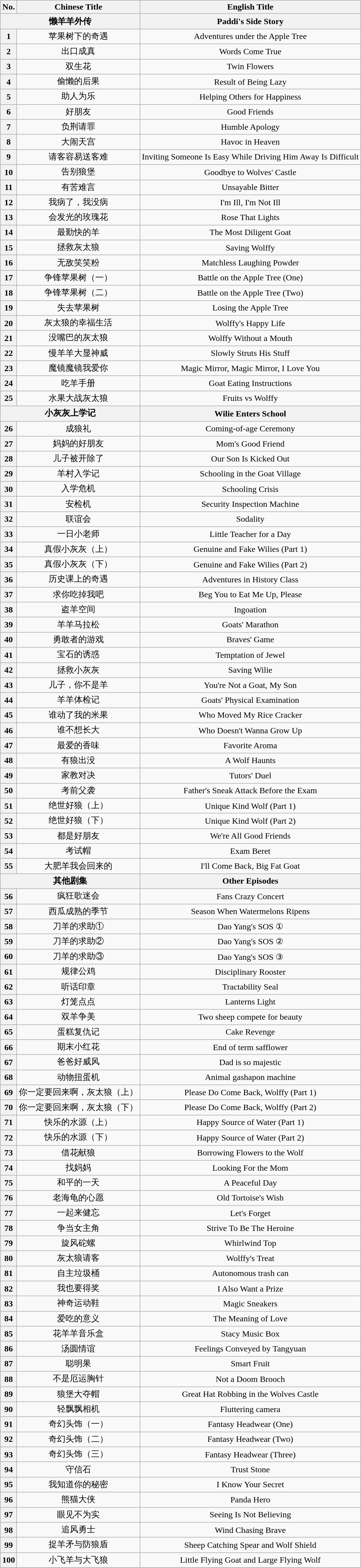<table class="wikitable" style="text-align:center;">
<tr>
<th>No.</th>
<th>Chinese Title</th>
<th>English Title</th>
</tr>
<tr>
<th colspan="2">懒羊羊外传</th>
<th>Paddi's Side Story</th>
</tr>
<tr>
<th>1</th>
<td>苹果树下的奇遇</td>
<td>Adventures under the Apple Tree</td>
</tr>
<tr>
<th>2</th>
<td>出口成真</td>
<td>Words Come True</td>
</tr>
<tr>
<th>3</th>
<td>双生花</td>
<td>Twin Flowers</td>
</tr>
<tr>
<th>4</th>
<td>偷懒的后果</td>
<td>Result of Being Lazy</td>
</tr>
<tr>
<th>5</th>
<td>助人为乐</td>
<td>Helping Others for Happiness</td>
</tr>
<tr>
<th>6</th>
<td>好朋友</td>
<td>Good Friends</td>
</tr>
<tr>
<th>7</th>
<td>负荆请罪</td>
<td>Humble Apology</td>
</tr>
<tr>
<th>8</th>
<td>大闹天宫</td>
<td>Havoc in Heaven</td>
</tr>
<tr>
<th>9</th>
<td>请客容易送客难</td>
<td>Inviting Someone Is Easy While Driving Him Away Is Difficult</td>
</tr>
<tr>
<th>10</th>
<td>告别狼堡</td>
<td>Goodbye to Wolves' Castle</td>
</tr>
<tr>
<th>11</th>
<td>有苦难言</td>
<td>Unsayable Bitter</td>
</tr>
<tr>
<th>12</th>
<td>我病了，我没病</td>
<td>I'm Ill, I'm Not Ill</td>
</tr>
<tr>
<th>13</th>
<td>会发光的玫瑰花</td>
<td>Rose That Lights</td>
</tr>
<tr>
<th>14</th>
<td>最勤快的羊</td>
<td>The Most Diligent Goat</td>
</tr>
<tr>
<th>15</th>
<td>拯救灰太狼</td>
<td>Saving Wolffy</td>
</tr>
<tr>
<th>16</th>
<td>无敌笑笑粉</td>
<td>Matchless Laughing Powder</td>
</tr>
<tr>
<th>17</th>
<td>争锋苹果树（一）</td>
<td>Battle on the Apple Tree (One)</td>
</tr>
<tr>
<th>18</th>
<td>争锋苹果树（二）</td>
<td>Battle on the Apple Tree (Two)</td>
</tr>
<tr>
<th>19</th>
<td>失去苹果树</td>
<td>Losing the Apple Tree</td>
</tr>
<tr>
<th>20</th>
<td>灰太狼的幸福生活</td>
<td>Wolffy's Happy Life</td>
</tr>
<tr>
<th>21</th>
<td>没嘴巴的灰太狼</td>
<td>Wolffy Without a Mouth</td>
</tr>
<tr>
<th>22</th>
<td>慢羊羊大显神威</td>
<td>Slowly Struts His Stuff</td>
</tr>
<tr>
<th>23</th>
<td>魔镜魔镜我爱你</td>
<td>Magic Mirror, Magic Mirror, I Love You</td>
</tr>
<tr>
<th>24</th>
<td>吃羊手册</td>
<td>Goat Eating Instructions</td>
</tr>
<tr>
<th>25</th>
<td>水果大战灰太狼</td>
<td>Fruits vs Wolffy</td>
</tr>
<tr>
<th colspan="2">小灰灰上学记</th>
<th>Wilie Enters School</th>
</tr>
<tr>
<th>26</th>
<td>成狼礼</td>
<td>Coming-of-age Ceremony</td>
</tr>
<tr>
<th>27</th>
<td>妈妈的好朋友</td>
<td>Mom's Good Friend</td>
</tr>
<tr>
<th>28</th>
<td>儿子被开除了</td>
<td>Our Son Is Kicked Out</td>
</tr>
<tr>
<th>29</th>
<td>羊村入学记</td>
<td>Schooling in the Goat Village</td>
</tr>
<tr>
<th>30</th>
<td>入学危机</td>
<td>Schooling Crisis</td>
</tr>
<tr>
<th>31</th>
<td>安检机</td>
<td>Security Inspection Machine</td>
</tr>
<tr>
<th>32</th>
<td>联谊会</td>
<td>Sodality</td>
</tr>
<tr>
<th>33</th>
<td>一日小老师</td>
<td>Little Teacher for a Day</td>
</tr>
<tr>
<th>34</th>
<td>真假小灰灰（上）</td>
<td>Genuine and Fake Wilies (Part 1)</td>
</tr>
<tr>
<th>35</th>
<td>真假小灰灰（下）</td>
<td>Genuine and Fake Wilies (Part 2)</td>
</tr>
<tr>
<th>36</th>
<td>历史课上的奇遇</td>
<td>Adventures in History Class</td>
</tr>
<tr>
<th>37</th>
<td>求你吃掉我吧</td>
<td>Beg You to Eat Me Up, Please</td>
</tr>
<tr>
<th>38</th>
<td>盗羊空间</td>
<td>Ingoation</td>
</tr>
<tr>
<th>39</th>
<td>羊羊马拉松</td>
<td>Goats' Marathon</td>
</tr>
<tr>
<th>40</th>
<td>勇敢者的游戏</td>
<td>Braves' Game</td>
</tr>
<tr>
<th>41</th>
<td>宝石的诱惑</td>
<td>Temptation of Jewel</td>
</tr>
<tr>
<th>42</th>
<td>拯救小灰灰</td>
<td>Saving Wilie</td>
</tr>
<tr>
<th>43</th>
<td>儿子，你不是羊</td>
<td>You're Not a Goat, My Son</td>
</tr>
<tr>
<th>44</th>
<td>羊羊体检记</td>
<td>Goats' Physical Examination</td>
</tr>
<tr>
<th>45</th>
<td>谁动了我的米果</td>
<td>Who Moved My Rice Cracker</td>
</tr>
<tr>
<th>46</th>
<td>谁不想长大</td>
<td>Who Doesn't Wanna Grow Up</td>
</tr>
<tr>
<th>47</th>
<td>最爱的香味</td>
<td>Favorite Aroma</td>
</tr>
<tr>
<th>48</th>
<td>有狼出没</td>
<td>A Wolf Haunts</td>
</tr>
<tr>
<th>49</th>
<td>家教对决</td>
<td>Tutors' Duel</td>
</tr>
<tr>
<th>50</th>
<td>考前父袭</td>
<td>Father's Sneak Attack Before the Exam</td>
</tr>
<tr>
<th>51</th>
<td>绝世好狼（上）</td>
<td>Unique Kind Wolf (Part 1)</td>
</tr>
<tr>
<th>52</th>
<td>绝世好狼（下）</td>
<td>Unique Kind Wolf (Part 2)</td>
</tr>
<tr>
<th>53</th>
<td>都是好朋友</td>
<td>We're All Good Friends</td>
</tr>
<tr>
<th>54</th>
<td>考试帽</td>
<td>Exam Beret</td>
</tr>
<tr>
<th>55</th>
<td>大肥羊我会回来的</td>
<td>I'll Come Back, Big Fat Goat</td>
</tr>
<tr>
<th colspan="2">其他剧集</th>
<th>Other Episodes</th>
</tr>
<tr>
<th>56</th>
<td>疯狂歌迷会</td>
<td>Fans Crazy Concert</td>
</tr>
<tr>
<th>57</th>
<td>西瓜成熟的季节</td>
<td>Season When Watermelons Ripens</td>
</tr>
<tr>
<th>58</th>
<td>刀羊的求助①</td>
<td>Dao Yang's SOS ①</td>
</tr>
<tr>
<th>59</th>
<td>刀羊的求助②</td>
<td>Dao Yang's SOS ②</td>
</tr>
<tr>
<th>60</th>
<td>刀羊的求助③</td>
<td>Dao Yang's SOS ③</td>
</tr>
<tr>
<th>61</th>
<td>规律公鸡</td>
<td>Disciplinary Rooster</td>
</tr>
<tr>
<th>62</th>
<td>听话印章</td>
<td>Tractability Seal</td>
</tr>
<tr>
<th>63</th>
<td>灯笼点点</td>
<td>Lanterns Light</td>
</tr>
<tr>
<th>64</th>
<td>双羊争美</td>
<td>Two sheep compete for beauty</td>
</tr>
<tr>
<th>65</th>
<td>蛋糕复仇记</td>
<td>Cake Revenge</td>
</tr>
<tr>
<th>66</th>
<td>期末小红花</td>
<td>End of term safflower</td>
</tr>
<tr>
<th>67</th>
<td>爸爸好威风</td>
<td>Dad is so majestic</td>
</tr>
<tr>
<th>68</th>
<td>动物扭蛋机</td>
<td>Animal gashapon machine</td>
</tr>
<tr>
<th>69</th>
<td>你一定要回来啊，灰太狼（上）</td>
<td>Please Do Come Back, Wolffy (Part 1)</td>
</tr>
<tr>
<th>70</th>
<td>你一定要回来啊，灰太狼（下）</td>
<td>Please Do Come Back, Wolffy (Part 2)</td>
</tr>
<tr>
<th>71</th>
<td>快乐的水源（上）</td>
<td>Happy Source of Water (Part 1)</td>
</tr>
<tr>
<th>72</th>
<td>快乐的水源（下）</td>
<td>Happy Source of Water (Part 2)</td>
</tr>
<tr>
<th>73</th>
<td>借花献狼</td>
<td>Borrowing Flowers to the Wolf</td>
</tr>
<tr>
<th>74</th>
<td>找妈妈</td>
<td>Looking For the Mom</td>
</tr>
<tr>
<th>75</th>
<td>和平的一天</td>
<td>A Peaceful Day</td>
</tr>
<tr>
<th>76</th>
<td>老海龟的心愿</td>
<td>Old Tortoise's Wish</td>
</tr>
<tr>
<th>77</th>
<td>一起来健忘</td>
<td>Let's Forget</td>
</tr>
<tr>
<th>78</th>
<td>争当女主角</td>
<td>Strive To Be The Heroine</td>
</tr>
<tr>
<th>79</th>
<td>旋风砣螺</td>
<td>Whirlwind Top</td>
</tr>
<tr>
<th>80</th>
<td>灰太狼请客</td>
<td>Wolffy's Treat</td>
</tr>
<tr>
<th>81</th>
<td>自主垃圾桶</td>
<td>Autonomous trash can</td>
</tr>
<tr>
<th>82</th>
<td>我也要得奖</td>
<td>I Also Want a Prize</td>
</tr>
<tr>
<th>83</th>
<td>神奇运动鞋</td>
<td>Magic Sneakers</td>
</tr>
<tr>
<th>84</th>
<td>爱吃的意义</td>
<td>The Meaning of Love</td>
</tr>
<tr>
<th>85</th>
<td>花羊羊音乐盒</td>
<td>Stacy Music Box</td>
</tr>
<tr>
<th>86</th>
<td>汤圆情谊</td>
<td>Feelings Conveyed by Tangyuan</td>
</tr>
<tr>
<th>87</th>
<td>聪明果</td>
<td>Smart Fruit</td>
</tr>
<tr>
<th>88</th>
<td>不是厄运胸针</td>
<td>Not a Doom Brooch</td>
</tr>
<tr>
<th>89</th>
<td>狼堡大夺帽</td>
<td>Great Hat Robbing in the Wolves Castle</td>
</tr>
<tr>
<th>90</th>
<td>轻飘飘相机</td>
<td>Fluttering camera</td>
</tr>
<tr>
<th>91</th>
<td>奇幻头饰（一）</td>
<td>Fantasy Headwear (One)</td>
</tr>
<tr>
<th>92</th>
<td>奇幻头饰（二）</td>
<td>Fantasy Headwear (Two)</td>
</tr>
<tr>
<th>93</th>
<td>奇幻头饰（三）</td>
<td>Fantasy Headwear (Three)</td>
</tr>
<tr>
<th>94</th>
<td>守信石</td>
<td>Trust Stone</td>
</tr>
<tr>
<th>95</th>
<td>我知道你的秘密</td>
<td>I Know Your Secret</td>
</tr>
<tr>
<th>96</th>
<td>熊猫大侠</td>
<td>Panda Hero</td>
</tr>
<tr>
<th>97</th>
<td>眼见不为实</td>
<td>Seeing Is Not Believing</td>
</tr>
<tr>
<th>98</th>
<td>追风勇士</td>
<td>Wind Chasing Brave</td>
</tr>
<tr>
<th>99</th>
<td>捉羊矛与防狼盾</td>
<td>Sheep Catching Spear and Wolf Shield</td>
</tr>
<tr>
<th>100</th>
<td>小飞羊与大飞狼</td>
<td>Little Flying Goat and Large Flying Wolf</td>
</tr>
<tr>
</tr>
</table>
